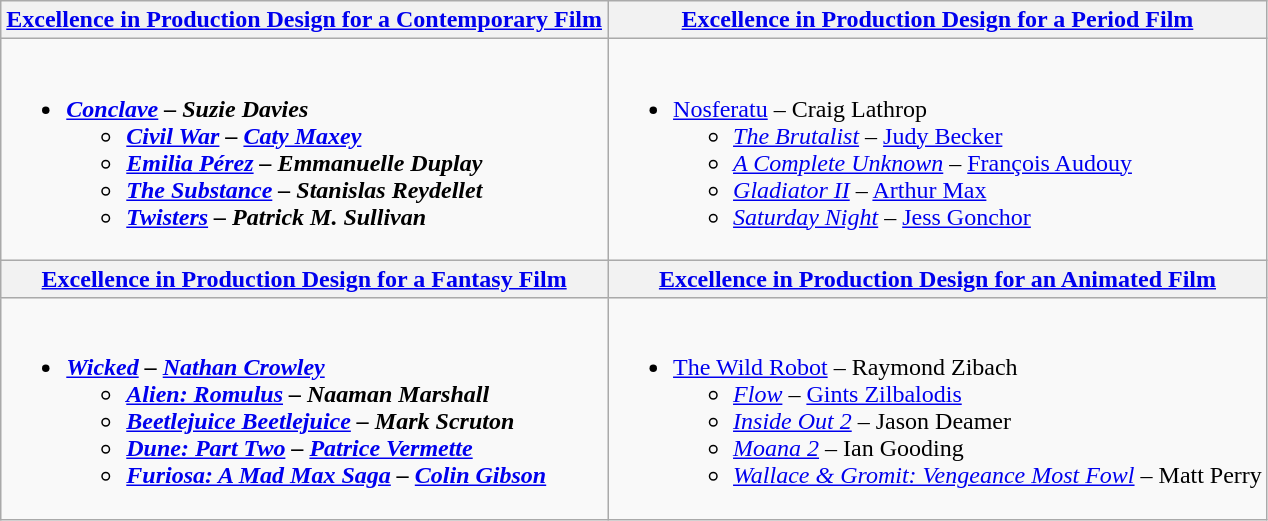<table class=wikitable style="width=100%">
<tr>
<th style="width=50%"><a href='#'>Excellence in Production Design for a Contemporary Film</a></th>
<th style="width=50%"><a href='#'>Excellence in Production Design for a Period Film</a></th>
</tr>
<tr>
<td valign="top"><br><ul><li><strong><em><a href='#'>Conclave</a><em> – Suzie Davies<strong><ul><li></em><a href='#'>Civil War</a><em> – <a href='#'>Caty Maxey</a></li><li></em><a href='#'>Emilia Pérez</a><em> – Emmanuelle Duplay</li><li></em><a href='#'>The Substance</a><em> – Stanislas Reydellet</li><li></em><a href='#'>Twisters</a><em> – Patrick M. Sullivan</li></ul></li></ul></td>
<td valign="top"><br><ul><li></em></strong><a href='#'>Nosferatu</a></em> – Craig Lathrop</strong><ul><li><em><a href='#'>The Brutalist</a></em> – <a href='#'>Judy Becker</a></li><li><em><a href='#'>A Complete Unknown</a></em> – <a href='#'>François Audouy</a></li><li><em><a href='#'>Gladiator II</a></em> – <a href='#'>Arthur Max</a></li><li><em><a href='#'>Saturday Night</a></em> – <a href='#'>Jess Gonchor</a></li></ul></li></ul></td>
</tr>
<tr>
<th style="width=50%"><a href='#'>Excellence in Production Design for a Fantasy Film</a></th>
<th style="width=50%"><a href='#'>Excellence in Production Design for an Animated Film</a></th>
</tr>
<tr>
<td valign="top"><br><ul><li><strong><em><a href='#'>Wicked</a><em> – <a href='#'>Nathan Crowley</a><strong><ul><li></em><a href='#'>Alien: Romulus</a><em> – Naaman Marshall</li><li></em><a href='#'>Beetlejuice Beetlejuice</a><em> – Mark Scruton</li><li></em><a href='#'>Dune: Part Two</a><em> – <a href='#'>Patrice Vermette</a></li><li></em><a href='#'>Furiosa: A Mad Max Saga</a><em> – <a href='#'>Colin Gibson</a></li></ul></li></ul></td>
<td valign="top"><br><ul><li></em></strong><a href='#'>The Wild Robot</a></em> – Raymond Zibach</strong><ul><li><em><a href='#'>Flow</a></em> – <a href='#'>Gints Zilbalodis</a></li><li><em><a href='#'>Inside Out 2</a></em> – Jason Deamer</li><li><em><a href='#'>Moana 2</a></em> – Ian Gooding</li><li><em><a href='#'>Wallace & Gromit: Vengeance Most Fowl</a></em> – Matt Perry</li></ul></li></ul></td>
</tr>
</table>
